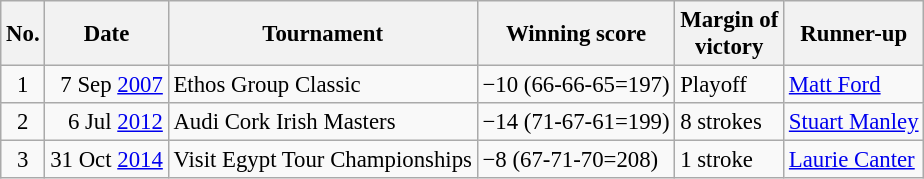<table class="wikitable" style="font-size:95%;">
<tr>
<th>No.</th>
<th>Date</th>
<th>Tournament</th>
<th>Winning score</th>
<th>Margin of<br>victory</th>
<th>Runner-up</th>
</tr>
<tr>
<td align=center>1</td>
<td align=right>7 Sep <a href='#'>2007</a></td>
<td>Ethos Group Classic</td>
<td>−10 (66-66-65=197)</td>
<td>Playoff</td>
<td> <a href='#'>Matt Ford</a></td>
</tr>
<tr>
<td align=center>2</td>
<td align=right>6 Jul <a href='#'>2012</a></td>
<td>Audi Cork Irish Masters</td>
<td>−14 (71-67-61=199)</td>
<td>8 strokes</td>
<td> <a href='#'>Stuart Manley</a></td>
</tr>
<tr>
<td align=center>3</td>
<td align=right>31 Oct <a href='#'>2014</a></td>
<td>Visit Egypt Tour Championships</td>
<td>−8 (67-71-70=208)</td>
<td>1 stroke</td>
<td> <a href='#'>Laurie Canter</a></td>
</tr>
</table>
